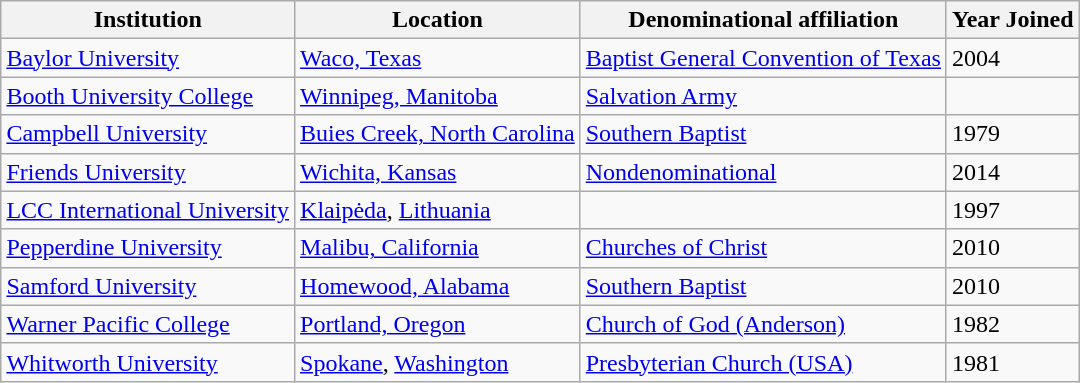<table class="wikitable sortable" style="margin:auto;">
<tr>
<th>Institution</th>
<th>Location</th>
<th>Denominational affiliation</th>
<th>Year Joined</th>
</tr>
<tr>
<td><a href='#'>Baylor University</a></td>
<td><a href='#'>Waco, Texas</a></td>
<td><a href='#'>Baptist General Convention of Texas</a></td>
<td>2004</td>
</tr>
<tr>
<td><a href='#'>Booth University College</a></td>
<td><a href='#'>Winnipeg, Manitoba</a></td>
<td><a href='#'>Salvation Army</a></td>
<td></td>
</tr>
<tr>
<td><a href='#'>Campbell University</a></td>
<td><a href='#'>Buies Creek, North Carolina</a></td>
<td><a href='#'>Southern Baptist</a></td>
<td>1979</td>
</tr>
<tr>
<td><a href='#'>Friends University</a></td>
<td><a href='#'>Wichita, Kansas</a></td>
<td><a href='#'>Nondenominational</a></td>
<td>2014</td>
</tr>
<tr>
<td><a href='#'>LCC International University</a></td>
<td><a href='#'>Klaipėda</a>, <a href='#'>Lithuania</a></td>
<td></td>
<td>1997</td>
</tr>
<tr>
<td><a href='#'>Pepperdine University</a></td>
<td><a href='#'>Malibu, California</a></td>
<td><a href='#'>Churches of Christ</a></td>
<td>2010</td>
</tr>
<tr>
<td><a href='#'>Samford University</a></td>
<td><a href='#'>Homewood, Alabama</a></td>
<td><a href='#'>Southern Baptist</a></td>
<td>2010</td>
</tr>
<tr>
<td><a href='#'>Warner Pacific College</a></td>
<td><a href='#'>Portland, Oregon</a></td>
<td><a href='#'>Church of God (Anderson)</a></td>
<td>1982</td>
</tr>
<tr>
<td><a href='#'>Whitworth University</a></td>
<td><a href='#'>Spokane</a>, <a href='#'>Washington</a></td>
<td><a href='#'>Presbyterian Church (USA)</a></td>
<td>1981</td>
</tr>
</table>
